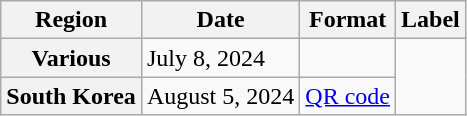<table class="wikitable plainrowheaders">
<tr>
<th scope="col">Region</th>
<th scope="col">Date</th>
<th scope="col">Format</th>
<th scope="col">Label</th>
</tr>
<tr>
<th scope="row">Various </th>
<td>July 8, 2024</td>
<td></td>
<td rowspan="2"></td>
</tr>
<tr>
<th scope="row">South Korea</th>
<td>August 5, 2024</td>
<td><a href='#'>QR code</a> </td>
</tr>
</table>
